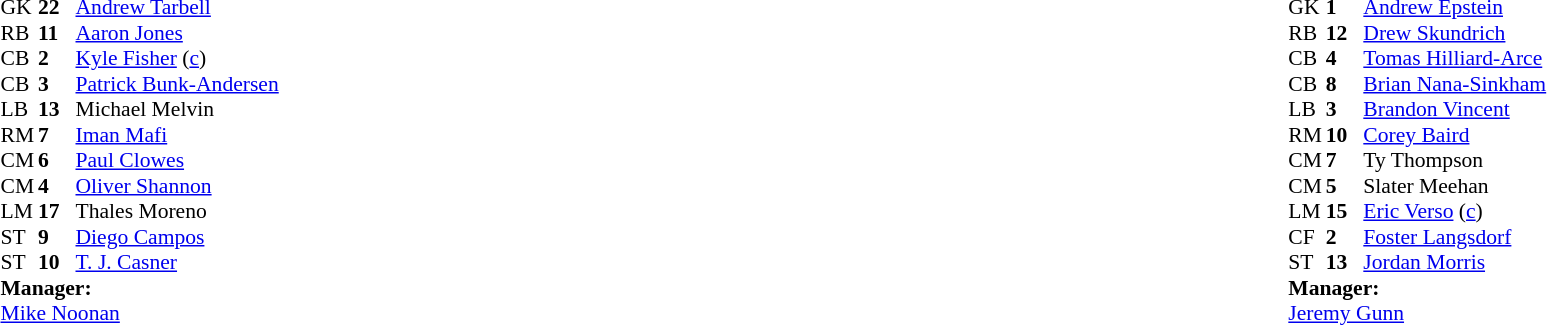<table style="width:100%;">
<tr>
<td style="vertical-align:top; width:50%;"><br><table style="font-size: 90%" cellspacing="0" cellpadding="0">
<tr>
<th width="25"></th>
<th width="25"></th>
</tr>
<tr>
<td>GK</td>
<td><strong>22</strong></td>
<td> <a href='#'>Andrew Tarbell</a></td>
</tr>
<tr>
<td>RB</td>
<td><strong>11</strong></td>
<td> <a href='#'>Aaron Jones</a></td>
<td></td>
<td></td>
</tr>
<tr>
<td>CB</td>
<td><strong>2</strong></td>
<td> <a href='#'>Kyle Fisher</a> (<a href='#'>c</a>)</td>
</tr>
<tr>
<td>CB</td>
<td><strong>3</strong></td>
<td> <a href='#'>Patrick Bunk-Andersen</a></td>
</tr>
<tr>
<td>LB</td>
<td><strong>13</strong></td>
<td> Michael Melvin</td>
</tr>
<tr>
<td>RM</td>
<td><strong>7</strong></td>
<td> <a href='#'>Iman Mafi</a></td>
<td></td>
</tr>
<tr>
<td>CM</td>
<td><strong>6</strong></td>
<td> <a href='#'>Paul Clowes</a></td>
</tr>
<tr>
<td>CM</td>
<td><strong>4</strong></td>
<td> <a href='#'>Oliver Shannon</a></td>
<td></td>
</tr>
<tr>
<td>LM</td>
<td><strong>17</strong></td>
<td> Thales Moreno</td>
</tr>
<tr>
<td>ST</td>
<td><strong>9</strong></td>
<td> <a href='#'>Diego Campos</a></td>
<td></td>
<td></td>
</tr>
<tr>
<td>ST</td>
<td><strong>10</strong></td>
<td> <a href='#'>T. J. Casner</a></td>
</tr>
<tr>
</tr>
<tr>
<td colspan=3><strong>Manager:</strong></td>
</tr>
<tr>
<td colspan=4> <a href='#'>Mike Noonan</a></td>
</tr>
</table>
</td>
<td valign="top" width="50%"><br><table style="font-size:90%;margin:auto" cellspacing="0" cellpadding="0">
<tr>
<th width=25></th>
<th width=25></th>
</tr>
<tr>
<td>GK</td>
<td><strong>1</strong></td>
<td> <a href='#'>Andrew Epstein</a></td>
</tr>
<tr>
<td>RB</td>
<td><strong>12</strong></td>
<td> <a href='#'>Drew Skundrich</a></td>
</tr>
<tr>
<td>CB</td>
<td><strong>4</strong></td>
<td> <a href='#'>Tomas Hilliard-Arce</a></td>
</tr>
<tr>
<td>CB</td>
<td><strong>8</strong></td>
<td> <a href='#'>Brian Nana-Sinkham</a></td>
</tr>
<tr>
<td>LB</td>
<td><strong>3</strong></td>
<td> <a href='#'>Brandon Vincent</a></td>
</tr>
<tr>
<td>RM</td>
<td><strong>10</strong></td>
<td> <a href='#'>Corey Baird</a></td>
</tr>
<tr>
<td>CM</td>
<td><strong>7</strong></td>
<td> Ty Thompson</td>
</tr>
<tr>
<td>CM</td>
<td><strong>5</strong></td>
<td> Slater Meehan</td>
<td></td>
<td></td>
</tr>
<tr>
<td>LM</td>
<td><strong>15</strong></td>
<td> <a href='#'>Eric Verso</a> (<a href='#'>c</a>)</td>
<td></td>
<td></td>
</tr>
<tr>
<td>CF</td>
<td><strong>2</strong></td>
<td> <a href='#'>Foster Langsdorf</a></td>
<td></td>
</tr>
<tr>
<td>ST</td>
<td><strong>13</strong></td>
<td> <a href='#'>Jordan Morris</a></td>
<td></td>
</tr>
<tr>
</tr>
<tr>
<td colspan=3><strong>Manager:</strong></td>
</tr>
<tr>
<td colspan=4> <a href='#'>Jeremy Gunn</a></td>
</tr>
</table>
</td>
</tr>
</table>
